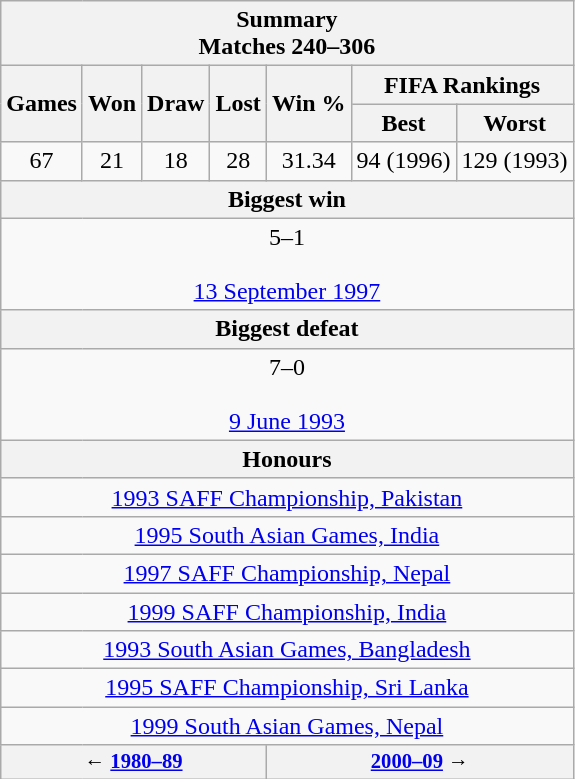<table Class = "wikitable" style="text-align:center;">
<tr>
<th colspan=7>Summary <br> Matches 240–306</th>
</tr>
<tr>
<th rowspan=2>Games</th>
<th rowspan=2>Won</th>
<th rowspan=2>Draw</th>
<th rowspan=2>Lost</th>
<th rowspan=2>Win %</th>
<th colspan=2>FIFA Rankings</th>
</tr>
<tr>
<th>Best</th>
<th>Worst</th>
</tr>
<tr>
<td>67</td>
<td>21</td>
<td>18</td>
<td>28</td>
<td>31.34</td>
<td>94 (1996)</td>
<td>129 (1993)</td>
</tr>
<tr>
<th colspan=7>Biggest win</th>
</tr>
<tr>
<td colspan=7> 5–1  <br><br><a href='#'>13 September 1997</a></td>
</tr>
<tr>
<th colspan=7>Biggest defeat</th>
</tr>
<tr>
<td colspan=7> 7–0  <br><br><a href='#'>9 June 1993</a></td>
</tr>
<tr>
<th colspan=7>Honours</th>
</tr>
<tr>
<td colspan=7> <a href='#'>1993 SAFF Championship, Pakistan</a></td>
</tr>
<tr>
<td colspan=7> <a href='#'>1995 South Asian Games, India</a></td>
</tr>
<tr>
<td colspan=7> <a href='#'>1997 SAFF Championship, Nepal</a></td>
</tr>
<tr>
<td colspan=7> <a href='#'>1999 SAFF Championship, India</a></td>
</tr>
<tr>
<td colspan=7> <a href='#'>1993 South Asian Games, Bangladesh</a></td>
</tr>
<tr>
<td colspan=7> <a href='#'>1995 SAFF Championship, Sri Lanka</a></td>
</tr>
<tr>
<td colspan=7> <a href='#'>1999 South Asian Games, Nepal</a></td>
</tr>
<tr>
<th colspan=4 style="font-size: 86%;">← <a href='#'>1980–89</a></th>
<th colspan=3 style="font-size: 86%;"><a href='#'>2000–09</a> →</th>
</tr>
</table>
